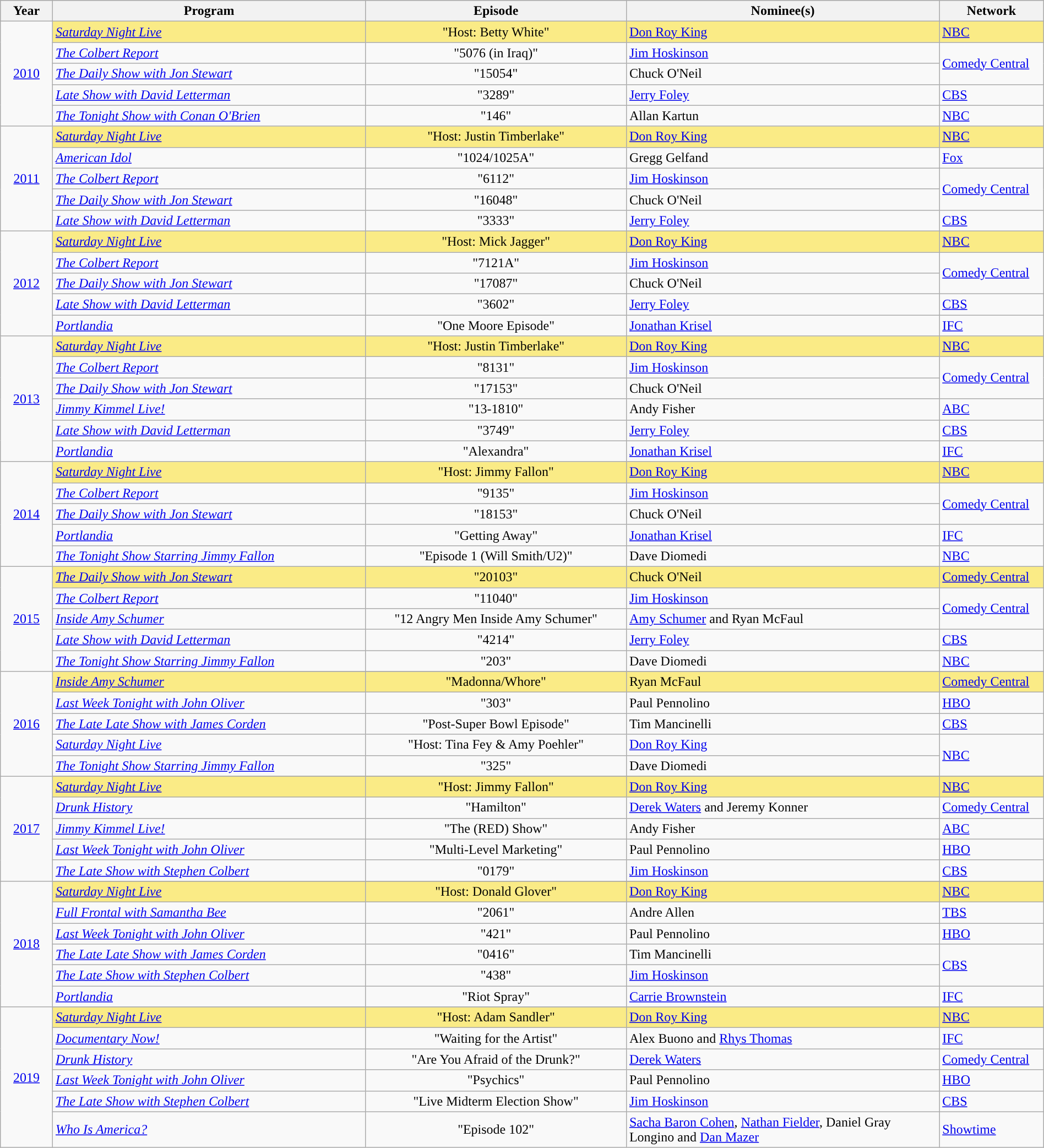<table class="wikitable" style="width:100%">
<tr bgcolor="#bebebe">
<th width="5%">Year</th>
<th width="30%">Program</th>
<th width="25%">Episode</th>
<th width="30%">Nominee(s)</th>
<th width="10%">Network</th>
</tr>
<tr>
<td rowspan="5" style="text-align:center;"><a href='#'>2010</a><br></td>
<td style="background:#FAEB86;"><em><a href='#'>Saturday Night Live</a></em></td>
<td style="background:#FAEB86;" align=center>"Host: Betty White"</td>
<td style="background:#FAEB86;"><a href='#'>Don Roy King</a></td>
<td style="background:#FAEB86;"><a href='#'>NBC</a></td>
</tr>
<tr>
<td><em><a href='#'>The Colbert Report</a></em></td>
<td align=center>"5076 (in Iraq)"</td>
<td><a href='#'>Jim Hoskinson</a></td>
<td rowspan=2><a href='#'>Comedy Central</a></td>
</tr>
<tr>
<td><em><a href='#'>The Daily Show with Jon Stewart</a></em></td>
<td align=center>"15054"</td>
<td>Chuck O'Neil</td>
</tr>
<tr>
<td><em><a href='#'>Late Show with David Letterman</a></em></td>
<td align=center>"3289"</td>
<td><a href='#'>Jerry Foley</a></td>
<td><a href='#'>CBS</a></td>
</tr>
<tr>
<td><em><a href='#'>The Tonight Show with Conan O'Brien</a></em></td>
<td align=center>"146"</td>
<td>Allan Kartun</td>
<td><a href='#'>NBC</a></td>
</tr>
<tr>
<td rowspan="5" style="text-align:center;"><a href='#'>2011</a><br></td>
<td style="background:#FAEB86;"><em><a href='#'>Saturday Night Live</a></em></td>
<td style="background:#FAEB86;" align=center>"Host: Justin Timberlake"</td>
<td style="background:#FAEB86;"><a href='#'>Don Roy King</a></td>
<td style="background:#FAEB86;"><a href='#'>NBC</a></td>
</tr>
<tr>
<td><em><a href='#'>American Idol</a></em></td>
<td align=center>"1024/1025A"</td>
<td>Gregg Gelfand</td>
<td><a href='#'>Fox</a></td>
</tr>
<tr>
<td><em><a href='#'>The Colbert Report</a></em></td>
<td align=center>"6112"</td>
<td><a href='#'>Jim Hoskinson</a></td>
<td rowspan=2><a href='#'>Comedy Central</a></td>
</tr>
<tr>
<td><em><a href='#'>The Daily Show with Jon Stewart</a></em></td>
<td align=center>"16048"</td>
<td>Chuck O'Neil</td>
</tr>
<tr>
<td><em><a href='#'>Late Show with David Letterman</a></em></td>
<td align=center>"3333"</td>
<td><a href='#'>Jerry Foley</a></td>
<td><a href='#'>CBS</a></td>
</tr>
<tr>
<td rowspan="5" style="text-align:center;"><a href='#'>2012</a><br></td>
<td style="background:#FAEB86;"><em><a href='#'>Saturday Night Live</a></em></td>
<td style="background:#FAEB86;" align=center>"Host: Mick Jagger"</td>
<td style="background:#FAEB86;"><a href='#'>Don Roy King</a></td>
<td style="background:#FAEB86;"><a href='#'>NBC</a></td>
</tr>
<tr>
<td><em><a href='#'>The Colbert Report</a></em></td>
<td align=center>"7121A"</td>
<td><a href='#'>Jim Hoskinson</a></td>
<td rowspan=2><a href='#'>Comedy Central</a></td>
</tr>
<tr>
<td><em><a href='#'>The Daily Show with Jon Stewart</a></em></td>
<td align=center>"17087"</td>
<td>Chuck O'Neil</td>
</tr>
<tr>
<td><em><a href='#'>Late Show with David Letterman</a></em></td>
<td align=center>"3602"</td>
<td><a href='#'>Jerry Foley</a></td>
<td><a href='#'>CBS</a></td>
</tr>
<tr>
<td><em><a href='#'>Portlandia</a></em></td>
<td align=center>"One Moore Episode"</td>
<td><a href='#'>Jonathan Krisel</a></td>
<td><a href='#'>IFC</a></td>
</tr>
<tr>
<td rowspan="6" style="text-align:center;"><a href='#'>2013</a><br></td>
<td style="background:#FAEB86;"><em><a href='#'>Saturday Night Live</a></em></td>
<td style="background:#FAEB86;" align=center>"Host: Justin Timberlake"</td>
<td style="background:#FAEB86;"><a href='#'>Don Roy King</a></td>
<td style="background:#FAEB86;"><a href='#'>NBC</a></td>
</tr>
<tr>
<td><em><a href='#'>The Colbert Report</a></em></td>
<td align=center>"8131"</td>
<td><a href='#'>Jim Hoskinson</a></td>
<td rowspan=2><a href='#'>Comedy Central</a></td>
</tr>
<tr>
<td><em><a href='#'>The Daily Show with Jon Stewart</a></em></td>
<td align=center>"17153"</td>
<td>Chuck O'Neil</td>
</tr>
<tr>
<td><em><a href='#'>Jimmy Kimmel Live!</a></em></td>
<td align=center>"13-1810"</td>
<td>Andy Fisher</td>
<td><a href='#'>ABC</a></td>
</tr>
<tr>
<td><em><a href='#'>Late Show with David Letterman</a></em></td>
<td align=center>"3749"</td>
<td><a href='#'>Jerry Foley</a></td>
<td><a href='#'>CBS</a></td>
</tr>
<tr>
<td><em><a href='#'>Portlandia</a></em></td>
<td align=center>"Alexandra"</td>
<td><a href='#'>Jonathan Krisel</a></td>
<td><a href='#'>IFC</a></td>
</tr>
<tr>
<td rowspan="5" style="text-align:center;"><a href='#'>2014</a><br></td>
<td style="background:#FAEB86;"><em><a href='#'>Saturday Night Live</a></em></td>
<td style="background:#FAEB86;" align=center>"Host: Jimmy Fallon"</td>
<td style="background:#FAEB86;"><a href='#'>Don Roy King</a></td>
<td style="background:#FAEB86;"><a href='#'>NBC</a></td>
</tr>
<tr>
<td><em><a href='#'>The Colbert Report</a></em></td>
<td align=center>"9135"</td>
<td><a href='#'>Jim Hoskinson</a></td>
<td rowspan=2><a href='#'>Comedy Central</a></td>
</tr>
<tr>
<td><em><a href='#'>The Daily Show with Jon Stewart</a></em></td>
<td align=center>"18153"</td>
<td>Chuck O'Neil</td>
</tr>
<tr>
<td><em><a href='#'>Portlandia</a></em></td>
<td align=center>"Getting Away"</td>
<td><a href='#'>Jonathan Krisel</a></td>
<td><a href='#'>IFC</a></td>
</tr>
<tr>
<td><em><a href='#'>The Tonight Show Starring Jimmy Fallon</a></em></td>
<td align=center>"Episode 1 (Will Smith/U2)"</td>
<td>Dave Diomedi</td>
<td><a href='#'>NBC</a></td>
</tr>
<tr>
<td rowspan="5" style="text-align:center;"><a href='#'>2015</a><br></td>
<td style="background:#FAEB86;"><em><a href='#'>The Daily Show with Jon Stewart</a></em></td>
<td style="background:#FAEB86;" align=center>"20103"</td>
<td style="background:#FAEB86;">Chuck O'Neil</td>
<td style="background:#FAEB86;"><a href='#'>Comedy Central</a></td>
</tr>
<tr>
<td><em><a href='#'>The Colbert Report</a></em></td>
<td align=center>"11040"</td>
<td><a href='#'>Jim Hoskinson</a></td>
<td rowspan=2><a href='#'>Comedy Central</a></td>
</tr>
<tr>
<td><em><a href='#'>Inside Amy Schumer</a></em></td>
<td align=center>"12 Angry Men Inside Amy Schumer"</td>
<td><a href='#'>Amy Schumer</a> and Ryan McFaul</td>
</tr>
<tr>
<td><em><a href='#'>Late Show with David Letterman</a></em></td>
<td align=center>"4214"</td>
<td><a href='#'>Jerry Foley</a></td>
<td><a href='#'>CBS</a></td>
</tr>
<tr>
<td><em><a href='#'>The Tonight Show Starring Jimmy Fallon</a></em></td>
<td align=center>"203"</td>
<td>Dave Diomedi</td>
<td><a href='#'>NBC</a></td>
</tr>
<tr>
<td rowspan="6" style="text-align:center;"><a href='#'>2016</a><br></td>
</tr>
<tr>
<td style="background:#FAEB86;"><em><a href='#'>Inside Amy Schumer</a></em></td>
<td style="background:#FAEB86;" align=center>"Madonna/Whore"</td>
<td style="background:#FAEB86;">Ryan McFaul</td>
<td style="background:#FAEB86;"><a href='#'>Comedy Central</a></td>
</tr>
<tr>
<td><em><a href='#'>Last Week Tonight with John Oliver</a></em></td>
<td align=center>"303"</td>
<td>Paul Pennolino</td>
<td><a href='#'>HBO</a></td>
</tr>
<tr>
<td><em><a href='#'>The Late Late Show with James Corden</a></em></td>
<td align=center>"Post-Super Bowl Episode"</td>
<td>Tim Mancinelli</td>
<td><a href='#'>CBS</a></td>
</tr>
<tr>
<td><em><a href='#'>Saturday Night Live</a></em></td>
<td align=center>"Host: Tina Fey & Amy Poehler"</td>
<td><a href='#'>Don Roy King</a></td>
<td rowspan=2><a href='#'>NBC</a></td>
</tr>
<tr>
<td><em><a href='#'>The Tonight Show Starring Jimmy Fallon</a></em></td>
<td align=center>"325"</td>
<td>Dave Diomedi</td>
</tr>
<tr>
<td rowspan="6" style="text-align:center;"><a href='#'>2017</a><br></td>
</tr>
<tr style="background:#FAEB86;">
<td><em><a href='#'>Saturday Night Live</a></em></td>
<td align=center>"Host: Jimmy Fallon"</td>
<td><a href='#'>Don Roy King</a></td>
<td><a href='#'>NBC</a></td>
</tr>
<tr>
<td><em><a href='#'>Drunk History</a></em></td>
<td align=center>"Hamilton"</td>
<td><a href='#'>Derek Waters</a> and Jeremy Konner</td>
<td><a href='#'>Comedy Central</a></td>
</tr>
<tr>
<td><em><a href='#'>Jimmy Kimmel Live!</a></em></td>
<td align=center>"The (RED) Show"</td>
<td>Andy Fisher</td>
<td><a href='#'>ABC</a></td>
</tr>
<tr>
<td><em><a href='#'>Last Week Tonight with John Oliver</a></em></td>
<td align=center>"Multi-Level Marketing"</td>
<td>Paul Pennolino</td>
<td><a href='#'>HBO</a></td>
</tr>
<tr>
<td><em><a href='#'>The Late Show with Stephen Colbert</a></em></td>
<td align=center>"0179"</td>
<td><a href='#'>Jim Hoskinson</a></td>
<td><a href='#'>CBS</a></td>
</tr>
<tr>
<td rowspan="7" style="text-align:center;"><a href='#'>2018</a><br></td>
</tr>
<tr style="background:#FAEB86;">
<td><em><a href='#'>Saturday Night Live</a></em></td>
<td align=center>"Host: Donald Glover"</td>
<td><a href='#'>Don Roy King</a></td>
<td><a href='#'>NBC</a></td>
</tr>
<tr>
<td><em><a href='#'>Full Frontal with Samantha Bee</a></em></td>
<td align=center>"2061"</td>
<td>Andre Allen</td>
<td><a href='#'>TBS</a></td>
</tr>
<tr>
<td><em><a href='#'>Last Week Tonight with John Oliver</a></em></td>
<td align=center>"421"</td>
<td>Paul Pennolino</td>
<td><a href='#'>HBO</a></td>
</tr>
<tr>
<td><em><a href='#'>The Late Late Show with James Corden</a></em></td>
<td align=center>"0416"</td>
<td>Tim Mancinelli</td>
<td rowspan="2"><a href='#'>CBS</a></td>
</tr>
<tr>
<td><em><a href='#'>The Late Show with Stephen Colbert</a></em></td>
<td align=center>"438"</td>
<td><a href='#'>Jim Hoskinson</a></td>
</tr>
<tr>
<td><em><a href='#'>Portlandia</a></em></td>
<td align=center>"Riot Spray"</td>
<td><a href='#'>Carrie Brownstein</a></td>
<td><a href='#'>IFC</a></td>
</tr>
<tr>
<td rowspan="7" style="text-align:center;"><a href='#'>2019</a><br></td>
</tr>
<tr style="background:#FAEB86;">
<td><em><a href='#'>Saturday Night Live</a></em></td>
<td align=center>"Host: Adam Sandler"</td>
<td><a href='#'>Don Roy King</a></td>
<td><a href='#'>NBC</a></td>
</tr>
<tr>
<td><em><a href='#'>Documentary Now!</a></em></td>
<td align=center>"Waiting for the Artist"</td>
<td>Alex Buono and <a href='#'>Rhys Thomas</a></td>
<td><a href='#'>IFC</a></td>
</tr>
<tr>
<td><em><a href='#'>Drunk History</a></em></td>
<td align=center>"Are You Afraid of the Drunk?"</td>
<td><a href='#'>Derek Waters</a></td>
<td><a href='#'>Comedy Central</a></td>
</tr>
<tr>
<td><em><a href='#'>Last Week Tonight with John Oliver</a></em></td>
<td align=center>"Psychics"</td>
<td>Paul Pennolino</td>
<td><a href='#'>HBO</a></td>
</tr>
<tr>
<td><em><a href='#'>The Late Show with Stephen Colbert</a></em></td>
<td align=center>"Live Midterm Election Show"</td>
<td><a href='#'>Jim Hoskinson</a></td>
<td><a href='#'>CBS</a></td>
</tr>
<tr>
<td><em><a href='#'>Who Is America?</a></em></td>
<td align=center>"Episode 102"</td>
<td><a href='#'>Sacha Baron Cohen</a>, <a href='#'>Nathan Fielder</a>, Daniel Gray Longino and <a href='#'>Dan Mazer</a></td>
<td><a href='#'>Showtime</a></td>
</tr>
</table>
